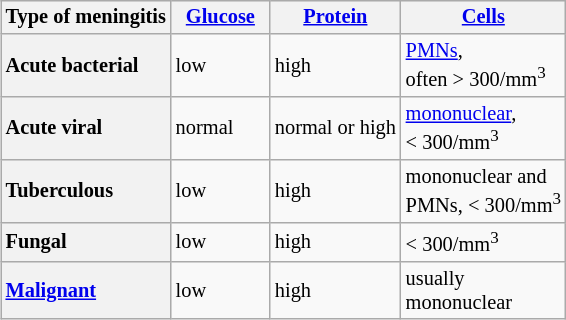<table class="wikitable" style="float:right; font-size:85%; margin-left:15px;">
<tr>
<th>Type of meningitis</th>
<th>  <a href='#'>Glucose</a>  </th>
<th><a href='#'>Protein</a></th>
<th><a href='#'>Cells</a></th>
</tr>
<tr>
<th style="text-align: left;">Acute bacterial</th>
<td>low</td>
<td>high</td>
<td><a href='#'>PMNs</a>,<br>often > 300/mm<sup>3</sup></td>
</tr>
<tr>
<th style="text-align: left;">Acute viral</th>
<td>normal</td>
<td>normal or high</td>
<td><a href='#'>mononuclear</a>,<br>< 300/mm<sup>3</sup></td>
</tr>
<tr>
<th style="text-align: left;">Tuberculous</th>
<td>low</td>
<td>high</td>
<td>mononuclear and<br>PMNs, < 300/mm<sup>3</sup></td>
</tr>
<tr>
<th style="text-align: left;">Fungal</th>
<td>low</td>
<td>high</td>
<td>< 300/mm<sup>3</sup></td>
</tr>
<tr>
<th style="text-align: left;"><a href='#'>Malignant</a></th>
<td>low</td>
<td>high</td>
<td>usually<br>mononuclear</td>
</tr>
</table>
